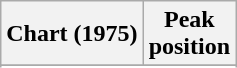<table class="wikitable sortable plainrowheaders">
<tr>
<th>Chart (1975)</th>
<th>Peak<br>position</th>
</tr>
<tr>
</tr>
<tr>
</tr>
</table>
